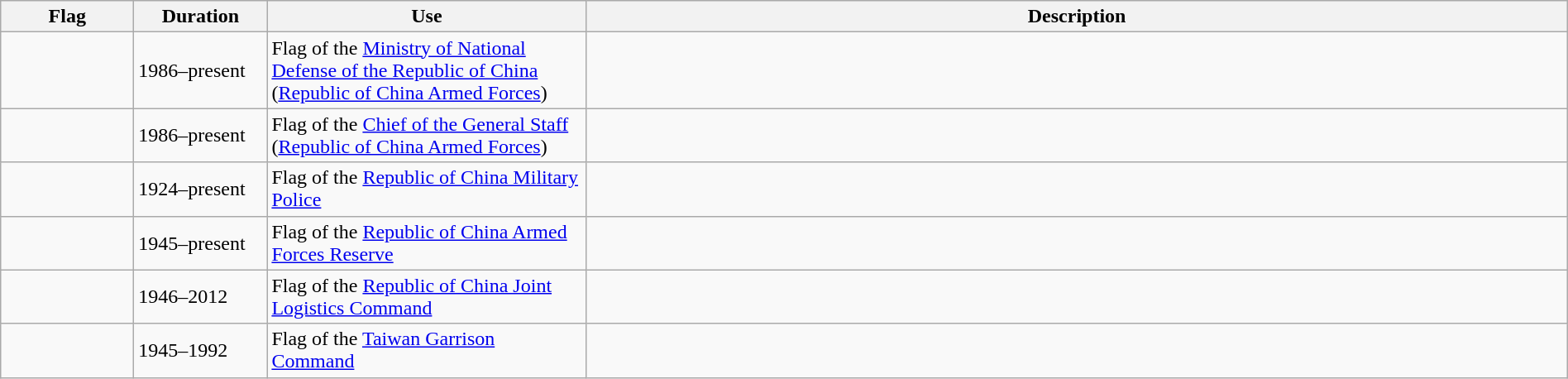<table class="wikitable" width="100%">
<tr>
<th style="width:100px;">Flag</th>
<th style="width:100px;">Duration</th>
<th style="width:250px;">Use</th>
<th style="min-width:250px">Description</th>
</tr>
<tr>
<td></td>
<td>1986–present</td>
<td>Flag of the <a href='#'>Ministry of National Defense of the Republic of China</a> (<a href='#'>Republic of China Armed Forces</a>)</td>
<td></td>
</tr>
<tr>
<td></td>
<td>1986–present</td>
<td>Flag of the <a href='#'>Chief of the General Staff</a> (<a href='#'>Republic of China Armed Forces</a>)</td>
<td></td>
</tr>
<tr>
<td></td>
<td>1924–present</td>
<td>Flag of the <a href='#'>Republic of China Military Police</a></td>
<td></td>
</tr>
<tr>
<td></td>
<td>1945–present</td>
<td>Flag of the <a href='#'>Republic of China Armed Forces Reserve</a></td>
<td></td>
</tr>
<tr>
<td></td>
<td>1946–2012</td>
<td>Flag of the <a href='#'>Republic of China Joint Logistics Command</a></td>
<td></td>
</tr>
<tr>
<td></td>
<td>1945–1992</td>
<td>Flag of the <a href='#'>Taiwan Garrison Command</a></td>
<td></td>
</tr>
</table>
